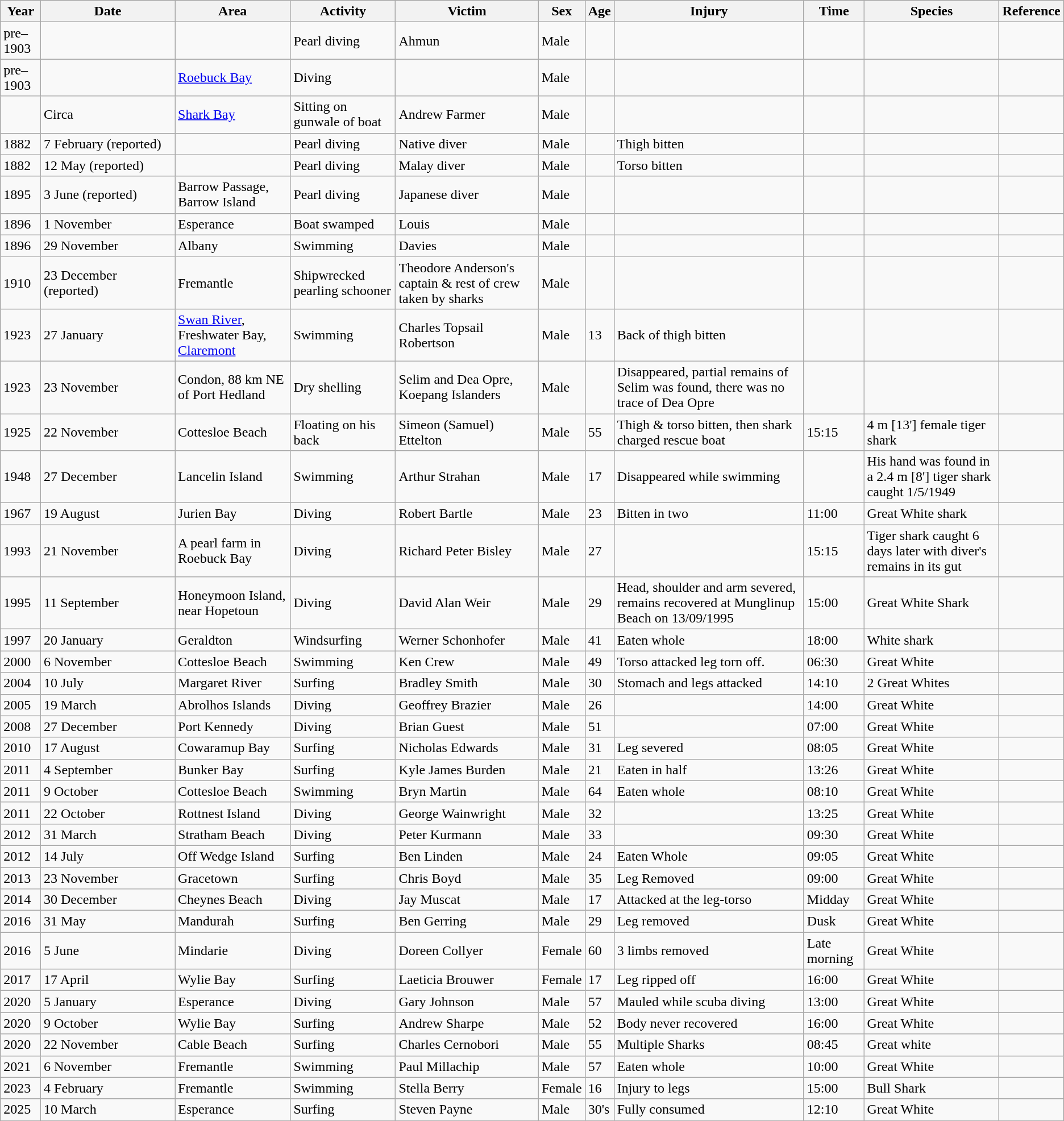<table class="wikitable">
<tr>
<th>Year</th>
<th width=150px>Date</th>
<th>Area</th>
<th>Activity</th>
<th>Victim</th>
<th>Sex</th>
<th>Age</th>
<th>Injury</th>
<th>Time</th>
<th>Species</th>
<th>Reference</th>
</tr>
<tr>
<td>pre–1903</td>
<td></td>
<td></td>
<td>Pearl diving</td>
<td>Ahmun</td>
<td>Male</td>
<td></td>
<td></td>
<td></td>
<td></td>
<td></td>
</tr>
<tr>
<td>pre–1903</td>
<td></td>
<td><a href='#'>Roebuck Bay</a></td>
<td>Diving</td>
<td></td>
<td>Male</td>
<td></td>
<td></td>
<td></td>
<td></td>
<td></td>
</tr>
<tr>
<td></td>
<td>Circa</td>
<td><a href='#'>Shark Bay</a></td>
<td>Sitting on gunwale of boat</td>
<td>Andrew Farmer</td>
<td>Male</td>
<td></td>
<td></td>
<td></td>
<td></td>
<td></td>
</tr>
<tr>
<td>1882</td>
<td>7 February (reported)</td>
<td></td>
<td>Pearl diving</td>
<td>Native diver</td>
<td>Male</td>
<td></td>
<td>Thigh bitten</td>
<td></td>
<td></td>
<td></td>
</tr>
<tr>
<td>1882</td>
<td>12 May (reported)</td>
<td></td>
<td>Pearl diving</td>
<td>Malay diver</td>
<td>Male</td>
<td></td>
<td>Torso bitten</td>
<td></td>
<td></td>
<td></td>
</tr>
<tr>
<td>1895</td>
<td>3 June (reported)</td>
<td>Barrow Passage, Barrow Island</td>
<td>Pearl diving</td>
<td>Japanese diver</td>
<td>Male</td>
<td></td>
<td></td>
<td></td>
<td></td>
<td></td>
</tr>
<tr>
<td>1896</td>
<td>1 November</td>
<td>Esperance</td>
<td>Boat swamped</td>
<td>Louis</td>
<td>Male</td>
<td></td>
<td></td>
<td></td>
<td></td>
<td></td>
</tr>
<tr>
<td>1896</td>
<td>29 November</td>
<td>Albany</td>
<td>Swimming</td>
<td>Davies</td>
<td>Male</td>
<td></td>
<td></td>
<td></td>
<td></td>
<td></td>
</tr>
<tr>
<td>1910</td>
<td>23 December (reported)</td>
<td>Fremantle</td>
<td>Shipwrecked pearling schooner</td>
<td>Theodore Anderson's captain & rest of crew taken by sharks</td>
<td>Male</td>
<td></td>
<td></td>
<td></td>
<td></td>
<td></td>
</tr>
<tr>
<td>1923</td>
<td>27 January</td>
<td><a href='#'>Swan River</a>, Freshwater Bay, <a href='#'>Claremont</a></td>
<td>Swimming</td>
<td>Charles Topsail Robertson</td>
<td>Male</td>
<td>13</td>
<td>Back of thigh bitten</td>
<td></td>
<td></td>
<td></td>
</tr>
<tr>
<td>1923</td>
<td>23 November</td>
<td>Condon, 88 km NE of Port Hedland</td>
<td>Dry shelling</td>
<td>Selim and Dea Opre, Koepang Islanders</td>
<td>Male</td>
<td></td>
<td>Disappeared, partial remains of Selim was found, there was no trace of Dea Opre</td>
<td></td>
<td></td>
<td></td>
</tr>
<tr>
<td>1925</td>
<td>22 November</td>
<td>Cottesloe Beach</td>
<td>Floating on his back</td>
<td>Simeon (Samuel) Ettelton</td>
<td>Male</td>
<td>55</td>
<td>Thigh & torso bitten, then shark charged rescue boat</td>
<td>15:15</td>
<td>4 m [13'] female tiger shark</td>
<td></td>
</tr>
<tr>
<td>1948</td>
<td>27 December</td>
<td>Lancelin Island</td>
<td>Swimming</td>
<td>Arthur Strahan</td>
<td>Male</td>
<td>17</td>
<td>Disappeared while swimming</td>
<td></td>
<td>His hand was found in a 2.4 m [8'] tiger shark caught 1/5/1949</td>
<td></td>
</tr>
<tr>
<td>1967</td>
<td>19 August</td>
<td>Jurien Bay</td>
<td>Diving</td>
<td>Robert Bartle</td>
<td>Male</td>
<td>23</td>
<td>Bitten in two</td>
<td>11:00</td>
<td>Great White shark</td>
<td></td>
</tr>
<tr>
<td>1993</td>
<td>21 November</td>
<td>A pearl farm in Roebuck Bay</td>
<td>Diving</td>
<td>Richard Peter Bisley</td>
<td>Male</td>
<td>27</td>
<td></td>
<td>15:15</td>
<td>Tiger shark caught 6 days later with diver's remains in its gut</td>
<td></td>
</tr>
<tr>
<td>1995</td>
<td>11 September</td>
<td>Honeymoon Island, near Hopetoun</td>
<td>Diving</td>
<td>David Alan Weir</td>
<td>Male</td>
<td>29</td>
<td>Head, shoulder and arm severed, remains recovered at Munglinup Beach on 13/09/1995</td>
<td>15:00</td>
<td>Great White Shark</td>
<td></td>
</tr>
<tr>
<td>1997</td>
<td>20 January</td>
<td>Geraldton</td>
<td>Windsurfing</td>
<td>Werner Schonhofer</td>
<td>Male</td>
<td>41</td>
<td>Eaten whole</td>
<td>18:00</td>
<td>White shark</td>
<td></td>
</tr>
<tr>
<td>2000</td>
<td>6 November</td>
<td>Cottesloe Beach</td>
<td>Swimming</td>
<td>Ken Crew</td>
<td>Male</td>
<td>49</td>
<td>Torso attacked leg torn off.</td>
<td>06:30</td>
<td>Great White</td>
<td></td>
</tr>
<tr>
<td>2004</td>
<td>10 July</td>
<td>Margaret River</td>
<td>Surfing</td>
<td>Bradley Smith</td>
<td>Male</td>
<td>30</td>
<td>Stomach and legs attacked</td>
<td>14:10</td>
<td>2 Great Whites</td>
<td></td>
</tr>
<tr>
<td>2005</td>
<td>19 March</td>
<td>Abrolhos Islands</td>
<td>Diving</td>
<td>Geoffrey Brazier</td>
<td>Male</td>
<td>26</td>
<td></td>
<td>14:00</td>
<td>Great White</td>
<td></td>
</tr>
<tr>
<td>2008</td>
<td>27 December</td>
<td>Port Kennedy</td>
<td>Diving</td>
<td>Brian Guest</td>
<td>Male</td>
<td>51</td>
<td></td>
<td>07:00</td>
<td>Great White</td>
<td></td>
</tr>
<tr>
<td>2010</td>
<td>17 August</td>
<td>Cowaramup Bay</td>
<td>Surfing</td>
<td>Nicholas Edwards</td>
<td>Male</td>
<td>31</td>
<td>Leg severed</td>
<td>08:05</td>
<td>Great White</td>
<td></td>
</tr>
<tr>
<td>2011</td>
<td>4 September</td>
<td>Bunker Bay</td>
<td>Surfing</td>
<td>Kyle James Burden</td>
<td>Male</td>
<td>21</td>
<td>Eaten in half</td>
<td>13:26</td>
<td>Great White</td>
<td></td>
</tr>
<tr>
<td>2011</td>
<td>9 October</td>
<td>Cottesloe Beach</td>
<td>Swimming</td>
<td>Bryn Martin</td>
<td>Male</td>
<td>64</td>
<td>Eaten whole</td>
<td>08:10</td>
<td>Great White</td>
<td></td>
</tr>
<tr>
<td>2011</td>
<td>22 October</td>
<td>Rottnest Island</td>
<td>Diving</td>
<td>George Wainwright</td>
<td>Male</td>
<td>32</td>
<td></td>
<td>13:25</td>
<td>Great White</td>
<td></td>
</tr>
<tr>
<td>2012</td>
<td>31 March</td>
<td>Stratham Beach</td>
<td>Diving</td>
<td>Peter Kurmann</td>
<td>Male</td>
<td>33</td>
<td></td>
<td>09:30</td>
<td>Great White</td>
<td></td>
</tr>
<tr>
<td>2012</td>
<td>14 July</td>
<td>Off Wedge Island</td>
<td>Surfing</td>
<td>Ben Linden</td>
<td>Male</td>
<td>24</td>
<td>Eaten Whole</td>
<td>09:05</td>
<td>Great White</td>
<td></td>
</tr>
<tr>
<td>2013</td>
<td>23 November</td>
<td>Gracetown</td>
<td>Surfing</td>
<td>Chris Boyd</td>
<td>Male</td>
<td>35</td>
<td>Leg Removed</td>
<td>09:00</td>
<td>Great White</td>
<td></td>
</tr>
<tr>
<td>2014</td>
<td>30 December</td>
<td>Cheynes Beach</td>
<td>Diving</td>
<td>Jay Muscat</td>
<td>Male</td>
<td>17</td>
<td>Attacked at the leg-torso</td>
<td>Midday</td>
<td>Great White</td>
<td></td>
</tr>
<tr>
<td>2016</td>
<td>31 May</td>
<td>Mandurah</td>
<td>Surfing</td>
<td>Ben Gerring</td>
<td>Male</td>
<td>29</td>
<td>Leg removed</td>
<td>Dusk</td>
<td>Great White</td>
<td></td>
</tr>
<tr>
<td>2016</td>
<td>5 June</td>
<td>Mindarie</td>
<td>Diving</td>
<td>Doreen Collyer </td>
<td>Female</td>
<td>60</td>
<td>3 limbs removed</td>
<td>Late morning</td>
<td>Great White</td>
<td></td>
</tr>
<tr>
<td>2017</td>
<td>17 April</td>
<td>Wylie Bay</td>
<td>Surfing</td>
<td>Laeticia Brouwer</td>
<td>Female</td>
<td>17</td>
<td>Leg ripped off</td>
<td>16:00</td>
<td>Great White</td>
<td></td>
</tr>
<tr>
<td>2020</td>
<td>5 January</td>
<td>Esperance</td>
<td>Diving</td>
<td>Gary Johnson</td>
<td>Male</td>
<td>57</td>
<td>Mauled while scuba diving</td>
<td>13:00</td>
<td>Great White</td>
<td></td>
</tr>
<tr>
<td>2020</td>
<td>9 October</td>
<td>Wylie Bay</td>
<td>Surfing</td>
<td>Andrew Sharpe</td>
<td>Male</td>
<td>52</td>
<td>Body never recovered</td>
<td>16:00</td>
<td>Great White</td>
<td></td>
</tr>
<tr>
<td>2020</td>
<td>22 November</td>
<td>Cable Beach</td>
<td>Surfing</td>
<td>Charles Cernobori</td>
<td>Male</td>
<td>55</td>
<td>Multiple Sharks</td>
<td>08:45</td>
<td>Great white</td>
<td></td>
</tr>
<tr>
<td>2021</td>
<td>6 November</td>
<td>Fremantle</td>
<td>Swimming</td>
<td>Paul Millachip</td>
<td>Male</td>
<td>57</td>
<td>Eaten whole</td>
<td>10:00</td>
<td>Great White</td>
<td></td>
</tr>
<tr>
<td>2023</td>
<td>4 February</td>
<td>Fremantle</td>
<td>Swimming</td>
<td>Stella Berry</td>
<td>Female</td>
<td>16</td>
<td>Injury to legs</td>
<td>15:00</td>
<td>Bull Shark</td>
<td></td>
</tr>
<tr>
<td>2025</td>
<td>10 March</td>
<td>Esperance</td>
<td>Surfing</td>
<td>Steven Payne</td>
<td>Male</td>
<td>30's</td>
<td>Fully consumed</td>
<td>12:10</td>
<td>Great White</td>
<td></td>
</tr>
</table>
